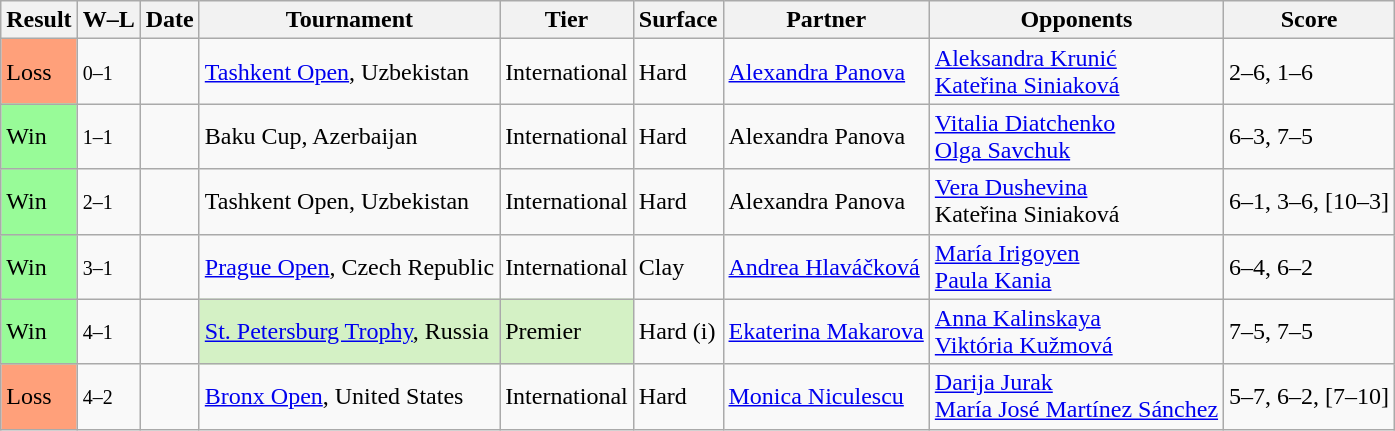<table class="sortable wikitable">
<tr>
<th>Result</th>
<th class="unsortable">W–L</th>
<th>Date</th>
<th>Tournament</th>
<th>Tier</th>
<th>Surface</th>
<th>Partner</th>
<th>Opponents</th>
<th class="unsortable">Score</th>
</tr>
<tr>
<td bgcolor=FFA07A>Loss</td>
<td><small>0–1</small></td>
<td><a href='#'></a></td>
<td><a href='#'>Tashkent Open</a>, Uzbekistan</td>
<td>International</td>
<td>Hard</td>
<td> <a href='#'>Alexandra Panova</a></td>
<td> <a href='#'>Aleksandra Krunić</a> <br>  <a href='#'>Kateřina Siniaková</a></td>
<td>2–6, 1–6</td>
</tr>
<tr>
<td bgcolor=98FB98>Win</td>
<td><small>1–1</small></td>
<td><a href='#'></a></td>
<td>Baku Cup, Azerbaijan</td>
<td>International</td>
<td>Hard</td>
<td> Alexandra Panova</td>
<td> <a href='#'>Vitalia Diatchenko</a> <br>  <a href='#'>Olga Savchuk</a></td>
<td>6–3, 7–5</td>
</tr>
<tr>
<td bgcolor=98FB98>Win</td>
<td><small>2–1</small></td>
<td><a href='#'></a></td>
<td>Tashkent Open, Uzbekistan</td>
<td>International</td>
<td>Hard</td>
<td> Alexandra Panova</td>
<td> <a href='#'>Vera Dushevina</a> <br>  Kateřina Siniaková</td>
<td>6–1, 3–6, [10–3]</td>
</tr>
<tr>
<td bgcolor=98FB98>Win</td>
<td><small>3–1</small></td>
<td><a href='#'></a></td>
<td><a href='#'>Prague Open</a>, Czech Republic</td>
<td>International</td>
<td>Clay</td>
<td> <a href='#'>Andrea Hlaváčková</a></td>
<td> <a href='#'>María Irigoyen</a> <br>  <a href='#'>Paula Kania</a></td>
<td>6–4, 6–2</td>
</tr>
<tr>
<td bgcolor=98FB98>Win</td>
<td><small>4–1</small></td>
<td><a href='#'></a></td>
<td style="background:#d4f1c5;"><a href='#'>St. Petersburg Trophy</a>, Russia</td>
<td style="background:#d4f1c5;">Premier</td>
<td>Hard (i)</td>
<td> <a href='#'>Ekaterina Makarova</a></td>
<td> <a href='#'>Anna Kalinskaya</a> <br>  <a href='#'>Viktória Kužmová</a></td>
<td>7–5, 7–5</td>
</tr>
<tr>
<td bgcolor=FFA07A>Loss</td>
<td><small>4–2</small></td>
<td><a href='#'></a></td>
<td><a href='#'>Bronx Open</a>, United States</td>
<td>International</td>
<td>Hard</td>
<td> <a href='#'>Monica Niculescu</a></td>
<td> <a href='#'>Darija Jurak</a> <br>  <a href='#'>María José Martínez Sánchez</a></td>
<td>5–7, 6–2, [7–10]</td>
</tr>
</table>
